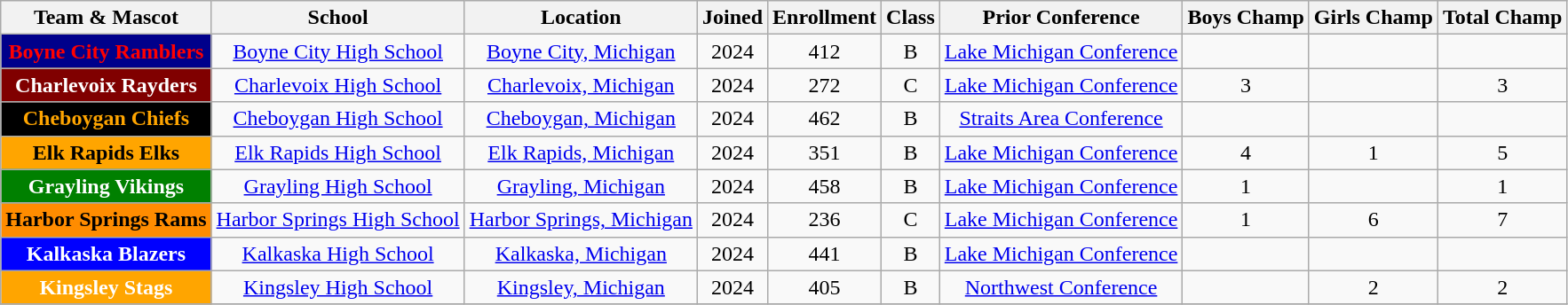<table class="wikitable sortable" style="text-align: center;">
<tr>
<th>Team & Mascot</th>
<th>School</th>
<th>Location</th>
<th>Joined</th>
<th>Enrollment</th>
<th>Class</th>
<th>Prior Conference</th>
<th>Boys Champ</th>
<th>Girls Champ</th>
<th>Total Champ</th>
</tr>
<tr>
<th align=center style="background:darkblue;color:red">Boyne City Ramblers</th>
<td><a href='#'>Boyne City High School</a></td>
<td><a href='#'>Boyne City, Michigan</a></td>
<td>2024</td>
<td>412</td>
<td>B</td>
<td><a href='#'>Lake Michigan Conference</a></td>
<td></td>
<td></td>
<td></td>
</tr>
<tr>
<th align=center style="background:maroon;color:white">Charlevoix Rayders</th>
<td><a href='#'>Charlevoix High School</a></td>
<td><a href='#'>Charlevoix, Michigan</a></td>
<td>2024</td>
<td>272</td>
<td>C</td>
<td><a href='#'>Lake Michigan Conference</a></td>
<td>3</td>
<td></td>
<td>3</td>
</tr>
<tr>
<th align=center style="background:black;color:orange">Cheboygan Chiefs</th>
<td><a href='#'>Cheboygan High School</a></td>
<td><a href='#'>Cheboygan, Michigan</a></td>
<td>2024</td>
<td>462</td>
<td>B</td>
<td><a href='#'>Straits Area Conference</a></td>
<td></td>
<td></td>
<td></td>
</tr>
<tr>
<th align=center style="background:orange;color:black">Elk Rapids Elks</th>
<td><a href='#'>Elk Rapids High School</a></td>
<td><a href='#'>Elk Rapids, Michigan</a></td>
<td>2024</td>
<td>351</td>
<td>B</td>
<td><a href='#'>Lake Michigan Conference</a></td>
<td>4</td>
<td>1</td>
<td>5</td>
</tr>
<tr>
<th align=center style="background:green;color:white">Grayling Vikings</th>
<td><a href='#'>Grayling High School</a></td>
<td><a href='#'>Grayling, Michigan</a></td>
<td>2024</td>
<td>458</td>
<td>B</td>
<td><a href='#'>Lake Michigan Conference</a></td>
<td>1</td>
<td></td>
<td>1</td>
</tr>
<tr>
<th align=center style="background:darkorange;color:black">Harbor Springs Rams</th>
<td><a href='#'>Harbor Springs High School</a></td>
<td><a href='#'>Harbor Springs, Michigan</a></td>
<td>2024</td>
<td>236</td>
<td>C</td>
<td><a href='#'>Lake Michigan Conference</a></td>
<td>1</td>
<td>6</td>
<td>7</td>
</tr>
<tr>
<th align=center style="background:blue;color:white">Kalkaska Blazers</th>
<td><a href='#'>Kalkaska High School</a></td>
<td><a href='#'>Kalkaska, Michigan</a></td>
<td>2024</td>
<td>441</td>
<td>B</td>
<td><a href='#'>Lake Michigan Conference</a></td>
<td></td>
<td></td>
<td></td>
</tr>
<tr>
<th align=center style="background:orange;color:white">Kingsley Stags</th>
<td><a href='#'>Kingsley High School</a></td>
<td><a href='#'>Kingsley, Michigan</a></td>
<td>2024</td>
<td>405</td>
<td>B</td>
<td><a href='#'>Northwest Conference</a></td>
<td></td>
<td>2</td>
<td>2</td>
</tr>
<tr>
</tr>
</table>
